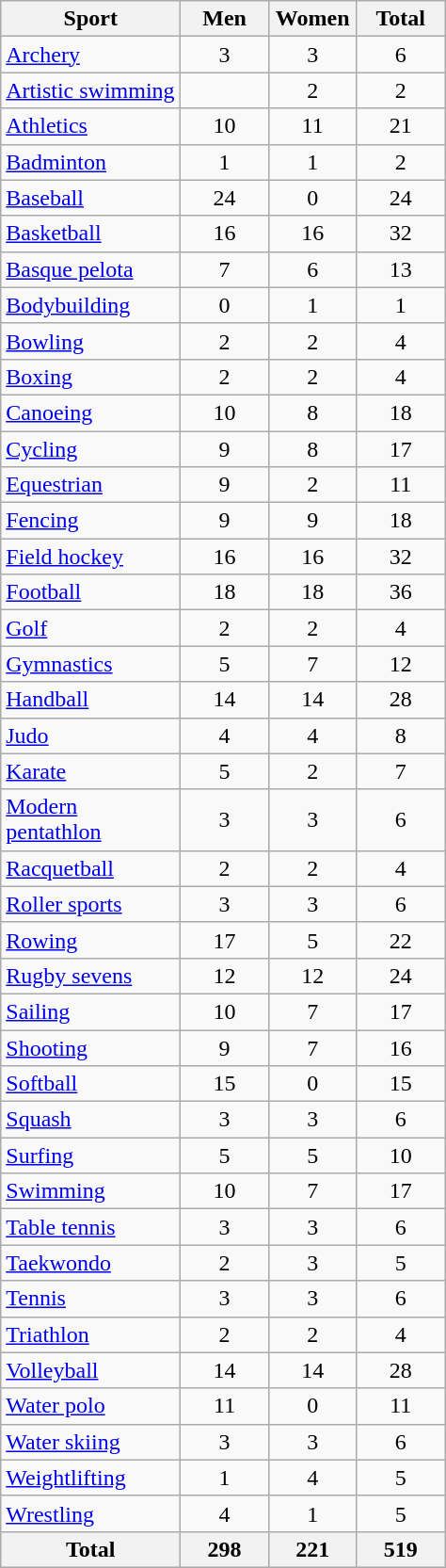<table class="wikitable sortable" style="text-align:center;">
<tr>
<th width=120>Sport</th>
<th width=55>Men</th>
<th width=55>Women</th>
<th width=55>Total</th>
</tr>
<tr>
<td style="text-align:left"left><a href='#'>Archery</a></td>
<td>3</td>
<td>3</td>
<td>6</td>
</tr>
<tr>
<td style="text-align:left"><a href='#'>Artistic swimming</a></td>
<td></td>
<td>2</td>
<td>2</td>
</tr>
<tr>
<td style="text-align:left"><a href='#'>Athletics</a></td>
<td>10</td>
<td>11</td>
<td>21</td>
</tr>
<tr>
<td style="text-align:left"><a href='#'>Badminton</a></td>
<td>1</td>
<td>1</td>
<td>2</td>
</tr>
<tr>
<td style="text-align:left"><a href='#'>Baseball</a></td>
<td>24</td>
<td>0</td>
<td>24</td>
</tr>
<tr>
<td style="text-align:left"><a href='#'>Basketball</a></td>
<td>16</td>
<td>16</td>
<td>32</td>
</tr>
<tr>
<td style="text-align:left"><a href='#'>Basque pelota</a></td>
<td>7</td>
<td>6</td>
<td>13</td>
</tr>
<tr>
<td style="text-align:left"><a href='#'>Bodybuilding</a></td>
<td>0</td>
<td>1</td>
<td>1</td>
</tr>
<tr>
<td style="text-align:left"><a href='#'>Bowling</a></td>
<td>2</td>
<td>2</td>
<td>4</td>
</tr>
<tr>
<td style="text-align:left"><a href='#'>Boxing</a></td>
<td>2</td>
<td>2</td>
<td>4</td>
</tr>
<tr>
<td style="text-align:left"><a href='#'>Canoeing</a></td>
<td>10</td>
<td>8</td>
<td>18</td>
</tr>
<tr>
<td style="text-align:left"><a href='#'>Cycling</a></td>
<td>9</td>
<td>8</td>
<td>17</td>
</tr>
<tr>
<td style="text-align:left"><a href='#'>Equestrian</a></td>
<td>9</td>
<td>2</td>
<td>11</td>
</tr>
<tr>
<td style="text-align:left"><a href='#'>Fencing</a></td>
<td>9</td>
<td>9</td>
<td>18</td>
</tr>
<tr>
<td style="text-align:left"><a href='#'>Field hockey</a></td>
<td>16</td>
<td>16</td>
<td>32</td>
</tr>
<tr>
<td style="text-align:left"><a href='#'>Football</a></td>
<td>18</td>
<td>18</td>
<td>36</td>
</tr>
<tr>
<td style="text-align:left"><a href='#'>Golf</a></td>
<td>2</td>
<td>2</td>
<td>4</td>
</tr>
<tr>
<td style="text-align:left"><a href='#'>Gymnastics</a></td>
<td>5</td>
<td>7</td>
<td>12</td>
</tr>
<tr>
<td style="text-align:left"><a href='#'>Handball</a></td>
<td>14</td>
<td>14</td>
<td>28</td>
</tr>
<tr>
<td style="text-align:left"><a href='#'>Judo</a></td>
<td>4</td>
<td>4</td>
<td>8</td>
</tr>
<tr>
<td style="text-align:left"><a href='#'>Karate</a></td>
<td>5</td>
<td>2</td>
<td>7</td>
</tr>
<tr>
<td style="text-align:left"><a href='#'>Modern pentathlon</a></td>
<td>3</td>
<td>3</td>
<td>6</td>
</tr>
<tr>
<td style="text-align:left"><a href='#'>Racquetball</a></td>
<td>2</td>
<td>2</td>
<td>4</td>
</tr>
<tr>
<td style="text-align:left"><a href='#'>Roller sports</a></td>
<td>3</td>
<td>3</td>
<td>6</td>
</tr>
<tr>
<td style="text-align:left"><a href='#'>Rowing</a></td>
<td>17</td>
<td>5</td>
<td>22</td>
</tr>
<tr>
<td style="text-align:left"><a href='#'>Rugby sevens</a></td>
<td>12</td>
<td>12</td>
<td>24</td>
</tr>
<tr>
<td style="text-align:left"><a href='#'>Sailing</a></td>
<td>10</td>
<td>7</td>
<td>17</td>
</tr>
<tr>
<td style="text-align:left"><a href='#'>Shooting</a></td>
<td>9</td>
<td>7</td>
<td>16</td>
</tr>
<tr>
<td style="text-align:left"><a href='#'>Softball</a></td>
<td>15</td>
<td>0</td>
<td>15</td>
</tr>
<tr>
<td style="text-align:left"><a href='#'>Squash</a></td>
<td>3</td>
<td>3</td>
<td>6</td>
</tr>
<tr>
<td style="text-align:left"><a href='#'>Surfing</a></td>
<td>5</td>
<td>5</td>
<td>10</td>
</tr>
<tr>
<td style="text-align:left"><a href='#'>Swimming</a></td>
<td>10</td>
<td>7</td>
<td>17</td>
</tr>
<tr>
<td style="text-align:left"><a href='#'>Table tennis</a></td>
<td>3</td>
<td>3</td>
<td>6</td>
</tr>
<tr>
<td style="text-align:left"><a href='#'>Taekwondo</a></td>
<td>2</td>
<td>3</td>
<td>5</td>
</tr>
<tr>
<td style="text-align:left"><a href='#'>Tennis</a></td>
<td>3</td>
<td>3</td>
<td>6</td>
</tr>
<tr>
<td style="text-align:left"><a href='#'>Triathlon</a></td>
<td>2</td>
<td>2</td>
<td>4</td>
</tr>
<tr>
<td style="text-align:left"><a href='#'>Volleyball</a></td>
<td>14</td>
<td>14</td>
<td>28</td>
</tr>
<tr>
<td style="text-align:left"><a href='#'>Water polo</a></td>
<td>11</td>
<td>0</td>
<td>11</td>
</tr>
<tr>
<td style="text-align:left"><a href='#'>Water skiing</a></td>
<td>3</td>
<td>3</td>
<td>6</td>
</tr>
<tr>
<td style="text-align:left"><a href='#'>Weightlifting</a></td>
<td>1</td>
<td>4</td>
<td>5</td>
</tr>
<tr>
<td style="text-align:left"><a href='#'>Wrestling</a></td>
<td>4</td>
<td>1</td>
<td>5</td>
</tr>
<tr>
<th>Total</th>
<th>298</th>
<th>221</th>
<th>519</th>
</tr>
</table>
